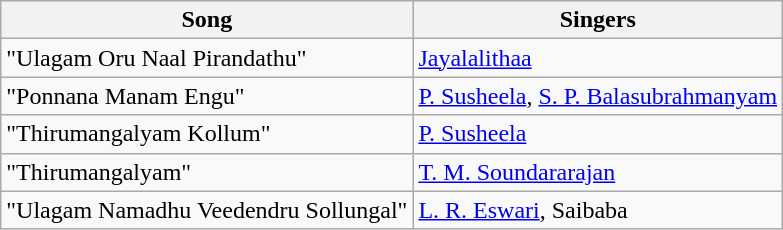<table class="wikitable">
<tr>
<th>Song</th>
<th>Singers</th>
</tr>
<tr>
<td>"Ulagam Oru Naal Pirandathu"</td>
<td><a href='#'>Jayalalithaa</a></td>
</tr>
<tr>
<td>"Ponnana Manam Engu"</td>
<td><a href='#'>P. Susheela</a>, <a href='#'>S. P. Balasubrahmanyam</a></td>
</tr>
<tr>
<td>"Thirumangalyam Kollum"</td>
<td><a href='#'>P. Susheela</a></td>
</tr>
<tr>
<td>"Thirumangalyam"</td>
<td><a href='#'>T. M. Soundararajan</a></td>
</tr>
<tr>
<td>"Ulagam Namadhu Veedendru Sollungal"</td>
<td><a href='#'>L. R. Eswari</a>, Saibaba</td>
</tr>
</table>
